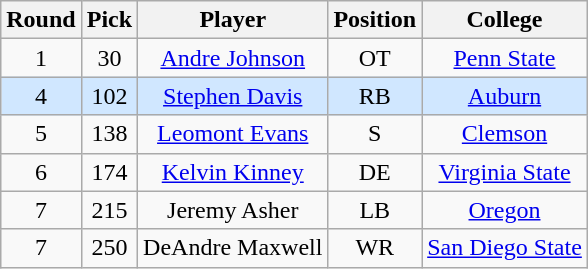<table class="wikitable sortable sortable"  style="text-align:center;">
<tr>
<th>Round</th>
<th>Pick</th>
<th>Player</th>
<th>Position</th>
<th>College</th>
</tr>
<tr>
<td>1</td>
<td>30</td>
<td><a href='#'>Andre Johnson</a></td>
<td>OT</td>
<td><a href='#'>Penn State</a></td>
</tr>
<tr style="background:#d0e7ff;">
<td>4</td>
<td>102</td>
<td><a href='#'>Stephen Davis</a></td>
<td>RB</td>
<td><a href='#'>Auburn</a></td>
</tr>
<tr>
<td>5</td>
<td>138</td>
<td><a href='#'>Leomont Evans</a></td>
<td>S</td>
<td><a href='#'>Clemson</a></td>
</tr>
<tr>
<td>6</td>
<td>174</td>
<td><a href='#'>Kelvin Kinney</a></td>
<td>DE</td>
<td><a href='#'>Virginia State</a></td>
</tr>
<tr>
<td>7</td>
<td>215</td>
<td>Jeremy Asher</td>
<td>LB</td>
<td><a href='#'>Oregon</a></td>
</tr>
<tr>
<td>7</td>
<td>250</td>
<td>DeAndre Maxwell</td>
<td>WR</td>
<td><a href='#'>San Diego State</a></td>
</tr>
</table>
